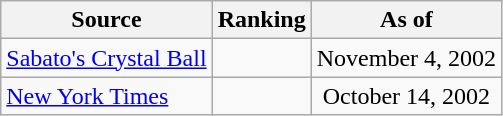<table class="wikitable" style="text-align:center">
<tr>
<th>Source</th>
<th>Ranking</th>
<th>As of</th>
</tr>
<tr>
<td align=left><a href='#'>Sabato's Crystal Ball</a></td>
<td></td>
<td>November 4, 2002</td>
</tr>
<tr>
<td align=left><a href='#'>New York Times</a></td>
<td></td>
<td>October 14, 2002</td>
</tr>
</table>
